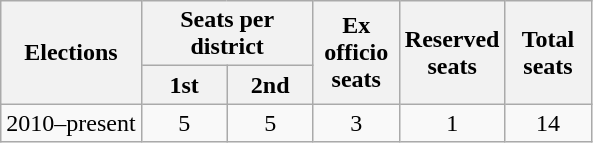<table class="wikitable">
<tr>
<th rowspan="2">Elections</th>
<th colspan="2">Seats per district</th>
<th rowspan="2" width="50px">Ex officio seats</th>
<th rowspan="2" width="50px">Reserved seats</th>
<th rowspan="2" width="50px">Total seats</th>
</tr>
<tr>
<th width="50px">1st</th>
<th width="50px">2nd</th>
</tr>
<tr align="center">
<td>2010–present</td>
<td>5</td>
<td>5</td>
<td>3</td>
<td>1</td>
<td>14</td>
</tr>
</table>
